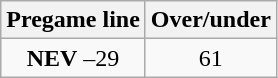<table class="wikitable">
<tr align="center">
<th style=>Pregame line</th>
<th style=>Over/under</th>
</tr>
<tr align="center">
<td><strong>NEV</strong> –29</td>
<td>61</td>
</tr>
</table>
